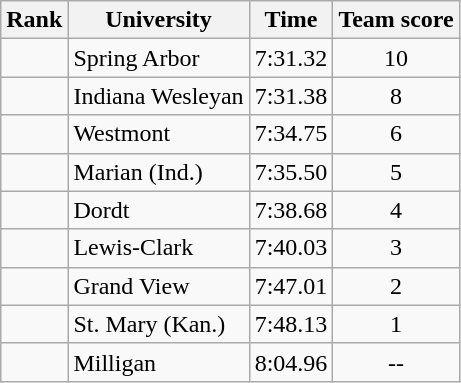<table class="wikitable sortable" style="text-align:center">
<tr>
<th>Rank</th>
<th>University</th>
<th>Time</th>
<th>Team score</th>
</tr>
<tr>
<td></td>
<td align=left>Spring Arbor</td>
<td>7:31.32</td>
<td>10</td>
</tr>
<tr>
<td></td>
<td align=left>Indiana Wesleyan</td>
<td>7:31.38</td>
<td>8</td>
</tr>
<tr>
<td></td>
<td align=left>Westmont</td>
<td>7:34.75</td>
<td>6</td>
</tr>
<tr>
<td></td>
<td align=left>Marian (Ind.)</td>
<td>7:35.50</td>
<td>5</td>
</tr>
<tr>
<td></td>
<td align=left>Dordt</td>
<td>7:38.68</td>
<td>4</td>
</tr>
<tr>
<td></td>
<td align=left>Lewis-Clark</td>
<td>7:40.03</td>
<td>3</td>
</tr>
<tr>
<td></td>
<td align=left>Grand View</td>
<td>7:47.01</td>
<td>2</td>
</tr>
<tr>
<td></td>
<td align=left>St. Mary (Kan.)</td>
<td>7:48.13</td>
<td>1</td>
</tr>
<tr>
<td></td>
<td align=left>Milligan</td>
<td>8:04.96</td>
<td>--</td>
</tr>
</table>
